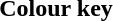<table class="toccolours" style="margin:0.5em auto">
<tr>
<th>Colour key<br></th>
</tr>
<tr>
<td><br>





</td>
</tr>
</table>
